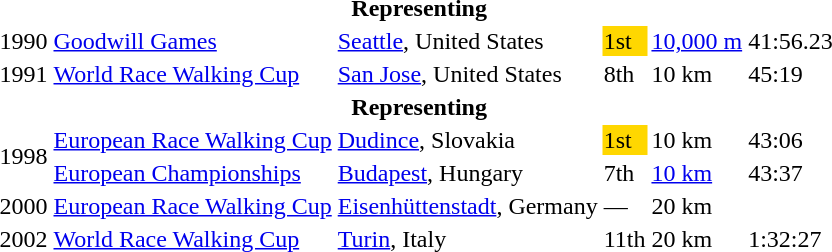<table>
<tr>
<th colspan="7">Representing </th>
</tr>
<tr>
<td>1990</td>
<td><a href='#'>Goodwill Games</a></td>
<td><a href='#'>Seattle</a>, United States</td>
<td bgcolor="gold">1st</td>
<td><a href='#'>10,000 m</a></td>
<td>41:56.23</td>
<td></td>
</tr>
<tr>
<td>1991</td>
<td><a href='#'>World Race Walking Cup</a></td>
<td><a href='#'>San Jose</a>, United States</td>
<td>8th</td>
<td>10 km</td>
<td>45:19</td>
</tr>
<tr>
<th colspan="7">Representing </th>
</tr>
<tr>
<td rowspan=2>1998</td>
<td><a href='#'>European Race Walking Cup</a></td>
<td><a href='#'>Dudince</a>, Slovakia</td>
<td bgcolor="gold">1st</td>
<td>10 km</td>
<td>43:06</td>
</tr>
<tr>
<td><a href='#'>European Championships</a></td>
<td><a href='#'>Budapest</a>, Hungary</td>
<td>7th</td>
<td><a href='#'>10 km</a></td>
<td>43:37</td>
</tr>
<tr>
<td>2000</td>
<td><a href='#'>European Race Walking Cup</a></td>
<td><a href='#'>Eisenhüttenstadt</a>, Germany</td>
<td>—</td>
<td>20 km</td>
<td></td>
</tr>
<tr>
<td>2002</td>
<td><a href='#'>World Race Walking Cup</a></td>
<td><a href='#'>Turin</a>, Italy</td>
<td>11th</td>
<td>20 km</td>
<td>1:32:27</td>
</tr>
</table>
